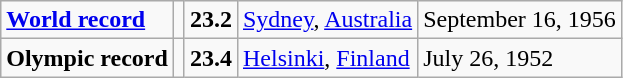<table class="wikitable">
<tr>
<td><strong><a href='#'>World record</a></strong></td>
<td></td>
<td><strong>23.2</strong></td>
<td><a href='#'>Sydney</a>, <a href='#'>Australia</a></td>
<td>September 16, 1956</td>
</tr>
<tr>
<td><strong>Olympic record</strong></td>
<td></td>
<td><strong>23.4</strong></td>
<td><a href='#'>Helsinki</a>, <a href='#'>Finland</a></td>
<td>July 26, 1952</td>
</tr>
</table>
